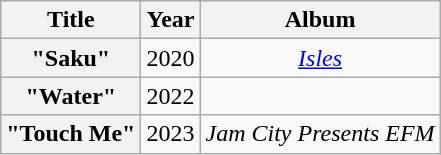<table class="wikitable plainrowheaders" style="text-align:center;">
<tr>
<th scope="col">Title</th>
<th scope="col">Year</th>
<th scope="col">Album</th>
</tr>
<tr>
<th scope="row">"Saku"<br></th>
<td>2020</td>
<td><em><a href='#'>Isles</a></em></td>
</tr>
<tr>
<th scope="row">"Water"<br></th>
<td>2022</td>
<td></td>
</tr>
<tr>
<th scope="row">"Touch Me"<br></th>
<td>2023</td>
<td><em>Jam City Presents EFM</em></td>
</tr>
</table>
